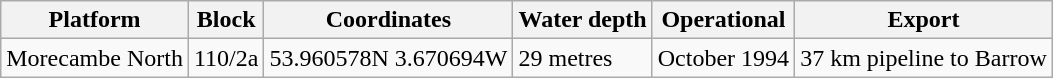<table class="wikitable">
<tr>
<th>Platform</th>
<th>Block</th>
<th>Coordinates</th>
<th>Water depth</th>
<th>Operational</th>
<th>Export</th>
</tr>
<tr>
<td>Morecambe North</td>
<td>110/2a</td>
<td>53.960578N 3.670694W</td>
<td>29 metres</td>
<td>October 1994</td>
<td>37 km pipeline to Barrow</td>
</tr>
</table>
